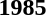<table>
<tr>
<td><strong>1985</strong><br></td>
</tr>
</table>
